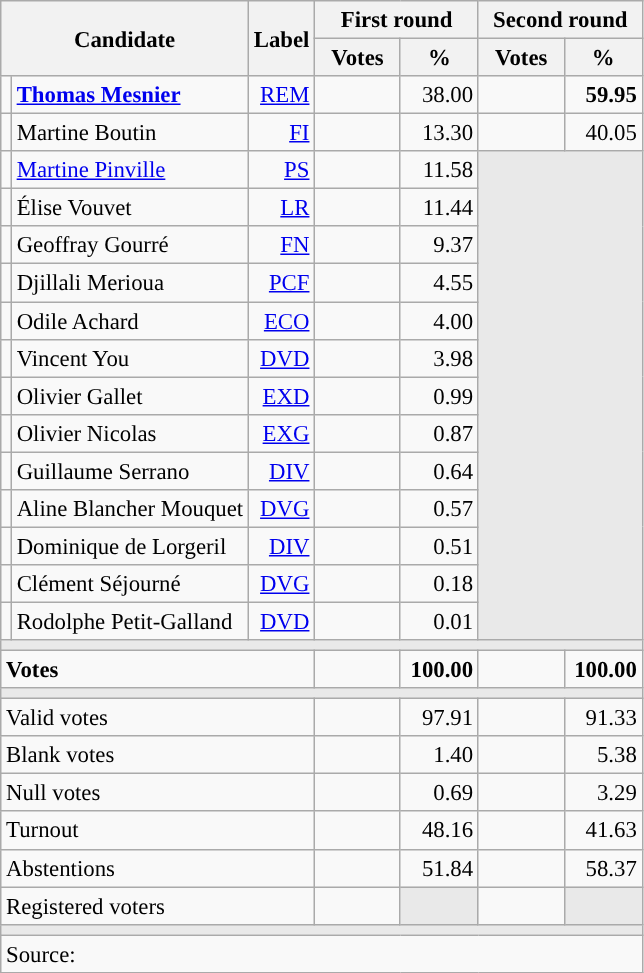<table class="wikitable" style="text-align:right;font-size:95%;">
<tr>
<th colspan="2" rowspan="2">Candidate</th>
<th rowspan="2">Label</th>
<th colspan="2">First round</th>
<th colspan="2">Second round</th>
</tr>
<tr>
<th style="width:50px;">Votes</th>
<th style="width:45px;">%</th>
<th style="width:50px;">Votes</th>
<th style="width:45px;">%</th>
</tr>
<tr>
<td style="color:inherit;background:"></td>
<td style="text-align:left;"><strong><a href='#'>Thomas Mesnier</a></strong></td>
<td><a href='#'>REM</a></td>
<td></td>
<td>38.00</td>
<td><strong></strong></td>
<td><strong>59.95</strong></td>
</tr>
<tr>
<td style="color:inherit;background:"></td>
<td style="text-align:left;">Martine Boutin</td>
<td><a href='#'>FI</a></td>
<td></td>
<td>13.30</td>
<td></td>
<td>40.05</td>
</tr>
<tr>
<td style="color:inherit;background:"></td>
<td style="text-align:left;"><a href='#'>Martine Pinville</a></td>
<td><a href='#'>PS</a></td>
<td></td>
<td>11.58</td>
<td colspan="2" rowspan="13" style="background:#E9E9E9;"></td>
</tr>
<tr>
<td style="color:inherit;background:"></td>
<td style="text-align:left;">Élise Vouvet</td>
<td><a href='#'>LR</a></td>
<td></td>
<td>11.44</td>
</tr>
<tr>
<td style="color:inherit;background:"></td>
<td style="text-align:left;">Geoffray Gourré</td>
<td><a href='#'>FN</a></td>
<td></td>
<td>9.37</td>
</tr>
<tr>
<td style="color:inherit;background:"></td>
<td style="text-align:left;">Djillali Merioua</td>
<td><a href='#'>PCF</a></td>
<td></td>
<td>4.55</td>
</tr>
<tr>
<td style="color:inherit;background:"></td>
<td style="text-align:left;">Odile Achard</td>
<td><a href='#'>ECO</a></td>
<td></td>
<td>4.00</td>
</tr>
<tr>
<td style="color:inherit;background:"></td>
<td style="text-align:left;">Vincent You</td>
<td><a href='#'>DVD</a></td>
<td></td>
<td>3.98</td>
</tr>
<tr>
<td style="color:inherit;background:"></td>
<td style="text-align:left;">Olivier Gallet</td>
<td><a href='#'>EXD</a></td>
<td></td>
<td>0.99</td>
</tr>
<tr>
<td style="color:inherit;background:"></td>
<td style="text-align:left;">Olivier Nicolas</td>
<td><a href='#'>EXG</a></td>
<td></td>
<td>0.87</td>
</tr>
<tr>
<td style="color:inherit;background:"></td>
<td style="text-align:left;">Guillaume Serrano</td>
<td><a href='#'>DIV</a></td>
<td></td>
<td>0.64</td>
</tr>
<tr>
<td style="color:inherit;background:"></td>
<td style="text-align:left;">Aline Blancher Mouquet</td>
<td><a href='#'>DVG</a></td>
<td></td>
<td>0.57</td>
</tr>
<tr>
<td style="color:inherit;background:"></td>
<td style="text-align:left;">Dominique de Lorgeril</td>
<td><a href='#'>DIV</a></td>
<td></td>
<td>0.51</td>
</tr>
<tr>
<td style="color:inherit;background:"></td>
<td style="text-align:left;">Clément Séjourné</td>
<td><a href='#'>DVG</a></td>
<td></td>
<td>0.18</td>
</tr>
<tr>
<td style="color:inherit;background:"></td>
<td style="text-align:left;">Rodolphe Petit-Galland</td>
<td><a href='#'>DVD</a></td>
<td></td>
<td>0.01</td>
</tr>
<tr>
<td colspan="7" style="background:#E9E9E9;"></td>
</tr>
<tr style="font-weight:bold;">
<td colspan="3" style="text-align:left;">Votes</td>
<td></td>
<td>100.00</td>
<td></td>
<td>100.00</td>
</tr>
<tr>
<td colspan="7" style="background:#E9E9E9;"></td>
</tr>
<tr>
<td colspan="3" style="text-align:left;">Valid votes</td>
<td></td>
<td>97.91</td>
<td></td>
<td>91.33</td>
</tr>
<tr>
<td colspan="3" style="text-align:left;">Blank votes</td>
<td></td>
<td>1.40</td>
<td></td>
<td>5.38</td>
</tr>
<tr>
<td colspan="3" style="text-align:left;">Null votes</td>
<td></td>
<td>0.69</td>
<td></td>
<td>3.29</td>
</tr>
<tr>
<td colspan="3" style="text-align:left;">Turnout</td>
<td></td>
<td>48.16</td>
<td></td>
<td>41.63</td>
</tr>
<tr>
<td colspan="3" style="text-align:left;">Abstentions</td>
<td></td>
<td>51.84</td>
<td></td>
<td>58.37</td>
</tr>
<tr>
<td colspan="3" style="text-align:left;">Registered voters</td>
<td></td>
<td style="color:inherit;background:#E9E9E9;"></td>
<td></td>
<td style="color:inherit;background:#E9E9E9;"></td>
</tr>
<tr>
<td colspan="7" style="background:#E9E9E9;"></td>
</tr>
<tr>
<td colspan="7" style="text-align:left;">Source: </td>
</tr>
</table>
